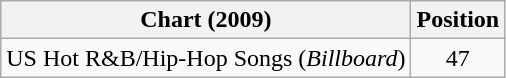<table class="wikitable">
<tr>
<th>Chart (2009)</th>
<th>Position</th>
</tr>
<tr>
<td>US Hot R&B/Hip-Hop Songs (<em>Billboard</em>)</td>
<td align="center">47</td>
</tr>
</table>
